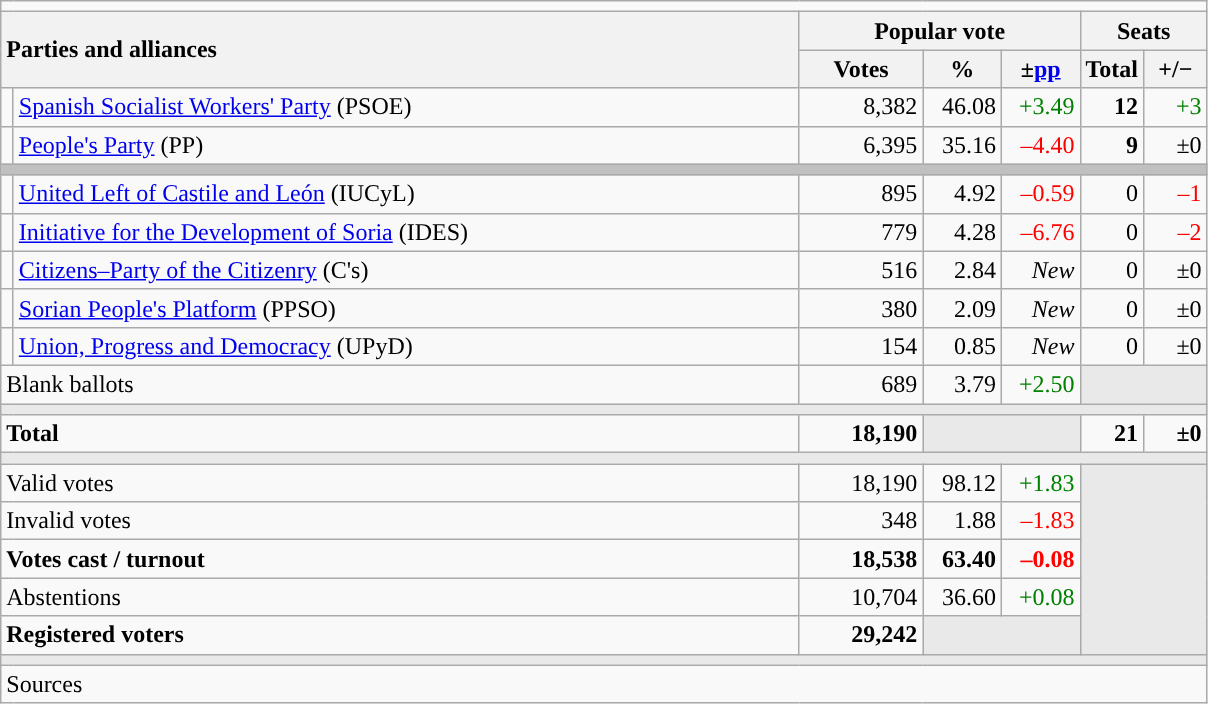<table class="wikitable" style="text-align:right;">
<tr>
<td colspan="7"></td>
</tr>
<tr>
<th style="text-align:left;" rowspan="2" colspan="2" width="525">Parties and alliances</th>
<th colspan="3">Popular vote</th>
<th colspan="2">Seats</th>
</tr>
<tr>
<th width="75">Votes</th>
<th width="45">%</th>
<th width="45">±<a href='#'>pp</a></th>
<th width="35">Total</th>
<th width="35">+/−</th>
</tr>
<tr>
<td width="1" style="color:inherit;background:"></td>
<td align="left"><a href='#'>Spanish Socialist Workers' Party</a> (PSOE)</td>
<td>8,382</td>
<td>46.08</td>
<td style="color:green;">+3.49</td>
<td><strong>12</strong></td>
<td style="color:green;">+3</td>
</tr>
<tr>
<td style="color:inherit;background:"></td>
<td align="left"><a href='#'>People's Party</a> (PP)</td>
<td>6,395</td>
<td>35.16</td>
<td style="color:red;">–4.40</td>
<td><strong>9</strong></td>
<td>±0</td>
</tr>
<tr>
<td colspan="7" bgcolor="#C0C0C0"></td>
</tr>
<tr>
<td style="color:inherit;background:"></td>
<td align="left"><a href='#'>United Left of Castile and León</a> (IUCyL)</td>
<td>895</td>
<td>4.92</td>
<td style="color:red;">–0.59</td>
<td>0</td>
<td style="color:red;">–1</td>
</tr>
<tr>
<td style="color:inherit;background:"></td>
<td align="left"><a href='#'>Initiative for the Development of Soria</a> (IDES)</td>
<td>779</td>
<td>4.28</td>
<td style="color:red;">–6.76</td>
<td>0</td>
<td style="color:red;">–2</td>
</tr>
<tr>
<td style="color:inherit;background:"></td>
<td align="left"><a href='#'>Citizens–Party of the Citizenry</a> (C's)</td>
<td>516</td>
<td>2.84</td>
<td><em>New</em></td>
<td>0</td>
<td>±0</td>
</tr>
<tr>
<td style="color:inherit;background:"></td>
<td align="left"><a href='#'>Sorian People's Platform</a> (PPSO)</td>
<td>380</td>
<td>2.09</td>
<td><em>New</em></td>
<td>0</td>
<td>±0</td>
</tr>
<tr>
<td style="color:inherit;background:"></td>
<td align="left"><a href='#'>Union, Progress and Democracy</a> (UPyD)</td>
<td>154</td>
<td>0.85</td>
<td><em>New</em></td>
<td>0</td>
<td>±0</td>
</tr>
<tr>
<td align="left" colspan="2">Blank ballots</td>
<td>689</td>
<td>3.79</td>
<td style="color:green;">+2.50</td>
<td bgcolor="#E9E9E9" colspan="2"></td>
</tr>
<tr>
<td colspan="7" bgcolor="#E9E9E9"></td>
</tr>
<tr style="font-weight:bold;">
<td align="left" colspan="2">Total</td>
<td>18,190</td>
<td bgcolor="#E9E9E9" colspan="2"></td>
<td>21</td>
<td>±0</td>
</tr>
<tr>
<td colspan="7" bgcolor="#E9E9E9"></td>
</tr>
<tr>
<td align="left" colspan="2">Valid votes</td>
<td>18,190</td>
<td>98.12</td>
<td style="color:green;">+1.83</td>
<td bgcolor="#E9E9E9" colspan="2" rowspan="5"></td>
</tr>
<tr>
<td align="left" colspan="2">Invalid votes</td>
<td>348</td>
<td>1.88</td>
<td style="color:red;">–1.83</td>
</tr>
<tr style="font-weight:bold;">
<td align="left" colspan="2">Votes cast / turnout</td>
<td>18,538</td>
<td>63.40</td>
<td style="color:red;">–0.08</td>
</tr>
<tr>
<td align="left" colspan="2">Abstentions</td>
<td>10,704</td>
<td>36.60</td>
<td style="color:green;">+0.08</td>
</tr>
<tr style="font-weight:bold;">
<td align="left" colspan="2">Registered voters</td>
<td>29,242</td>
<td bgcolor="#E9E9E9" colspan="2"></td>
</tr>
<tr>
<td colspan="7" bgcolor="#E9E9E9"></td>
</tr>
<tr>
<td align="left" colspan="7">Sources</td>
</tr>
</table>
